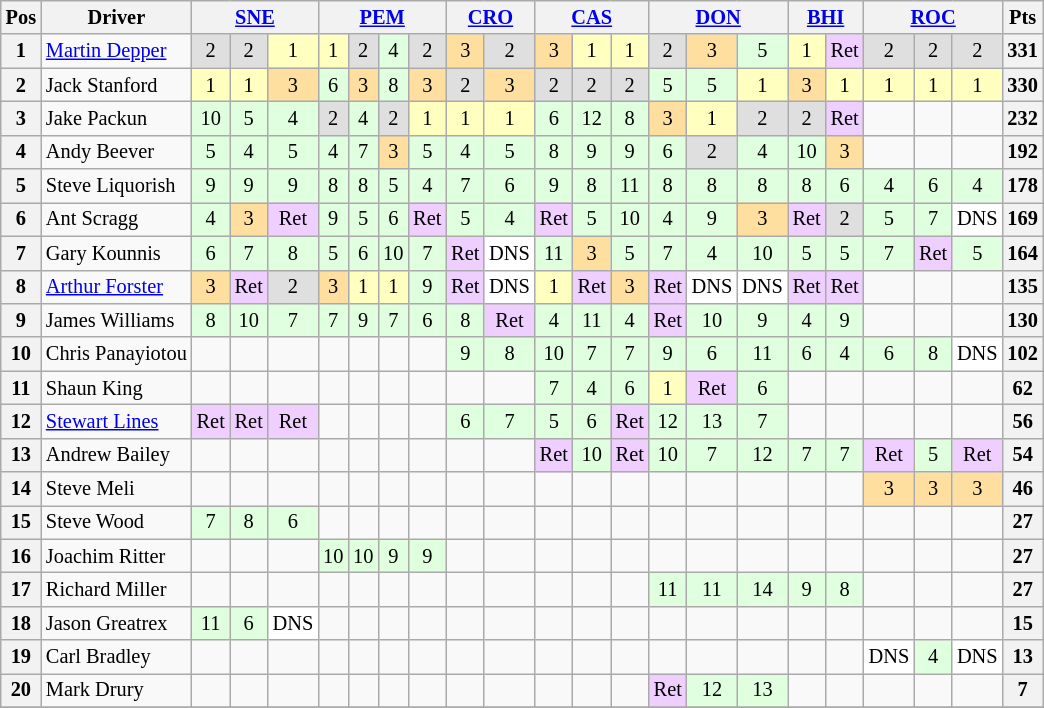<table class="wikitable" style="font-size: 85%; text-align: center;">
<tr valign="top">
<th valign="middle">Pos</th>
<th valign="middle">Driver</th>
<th colspan="3"><a href='#'>SNE</a></th>
<th colspan="4"><a href='#'>PEM</a></th>
<th colspan="2"><a href='#'>CRO</a></th>
<th colspan="3"><a href='#'>CAS</a></th>
<th colspan="3"><a href='#'>DON</a></th>
<th colspan="2"><a href='#'>BHI</a></th>
<th colspan="3"><a href='#'>ROC</a></th>
<th valign=middle>Pts</th>
</tr>
<tr>
<th>1</th>
<td align=left><a href='#'>Martin Depper</a></td>
<td style="background:#dfdfdf;">2</td>
<td style="background:#dfdfdf;">2</td>
<td style="background:#ffffbf;">1</td>
<td style="background:#ffffbf;">1</td>
<td style="background:#dfdfdf;">2</td>
<td style="background:#dfffdf;">4</td>
<td style="background:#dfdfdf;">2</td>
<td style="background:#ffdf9f;">3</td>
<td style="background:#dfdfdf;">2</td>
<td style="background:#ffdf9f;">3</td>
<td style="background:#ffffbf;">1</td>
<td style="background:#ffffbf;">1</td>
<td style="background:#dfdfdf;">2</td>
<td style="background:#ffdf9f;">3</td>
<td style="background:#dfffdf;">5</td>
<td style="background:#ffffbf;">1</td>
<td style="background:#efcfff;">Ret</td>
<td style="background:#dfdfdf;">2</td>
<td style="background:#dfdfdf;">2</td>
<td style="background:#dfdfdf;">2</td>
<th>331</th>
</tr>
<tr>
<th>2</th>
<td align=left>Jack Stanford</td>
<td style="background:#ffffbf;">1</td>
<td style="background:#ffffbf;">1</td>
<td style="background:#ffdf9f;">3</td>
<td style="background:#dfffdf;">6</td>
<td style="background:#ffdf9f;">3</td>
<td style="background:#dfffdf;">8</td>
<td style="background:#ffdf9f;">3</td>
<td style="background:#dfdfdf;">2</td>
<td style="background:#ffdf9f;">3</td>
<td style="background:#dfdfdf;">2</td>
<td style="background:#dfdfdf;">2</td>
<td style="background:#dfdfdf;">2</td>
<td style="background:#dfffdf;">5</td>
<td style="background:#dfffdf;">5</td>
<td style="background:#ffffbf;">1</td>
<td style="background:#ffdf9f;">3</td>
<td style="background:#ffffbf;">1</td>
<td style="background:#ffffbf;">1</td>
<td style="background:#ffffbf;">1</td>
<td style="background:#ffffbf;">1</td>
<th>330</th>
</tr>
<tr>
<th>3</th>
<td align=left>Jake Packun</td>
<td style="background:#dfffdf;">10</td>
<td style="background:#dfffdf;">5</td>
<td style="background:#dfffdf;">4</td>
<td style="background:#dfdfdf;">2</td>
<td style="background:#dfffdf;">4</td>
<td style="background:#dfdfdf;">2</td>
<td style="background:#ffffbf;">1</td>
<td style="background:#ffffbf;">1</td>
<td style="background:#ffffbf;">1</td>
<td style="background:#dfffdf;">6</td>
<td style="background:#dfffdf;">12</td>
<td style="background:#dfffdf;">8</td>
<td style="background:#ffdf9f;">3</td>
<td style="background:#ffffbf;">1</td>
<td style="background:#dfdfdf;">2</td>
<td style="background:#dfdfdf;">2</td>
<td style="background:#efcfff;">Ret</td>
<td></td>
<td></td>
<td></td>
<th>232</th>
</tr>
<tr>
<th>4</th>
<td align=left>Andy Beever</td>
<td style="background:#dfffdf;">5</td>
<td style="background:#dfffdf;">4</td>
<td style="background:#dfffdf;">5</td>
<td style="background:#dfffdf;">4</td>
<td style="background:#dfffdf;">7</td>
<td style="background:#ffdf9f;">3</td>
<td style="background:#dfffdf;">5</td>
<td style="background:#dfffdf;">4</td>
<td style="background:#dfffdf;">5</td>
<td style="background:#dfffdf;">8</td>
<td style="background:#dfffdf;">9</td>
<td style="background:#dfffdf;">9</td>
<td style="background:#dfffdf;">6</td>
<td style="background:#dfdfdf;">2</td>
<td style="background:#dfffdf;">4</td>
<td style="background:#dfffdf;">10</td>
<td style="background:#ffdf9f;">3</td>
<td></td>
<td></td>
<td></td>
<th>192</th>
</tr>
<tr>
<th>5</th>
<td align=left>Steve Liquorish</td>
<td style="background:#dfffdf;">9</td>
<td style="background:#dfffdf;">9</td>
<td style="background:#dfffdf;">9</td>
<td style="background:#dfffdf;">8</td>
<td style="background:#dfffdf;">8</td>
<td style="background:#dfffdf;">5</td>
<td style="background:#dfffdf;">4</td>
<td style="background:#dfffdf;">7</td>
<td style="background:#dfffdf;">6</td>
<td style="background:#dfffdf;">9</td>
<td style="background:#dfffdf;">8</td>
<td style="background:#dfffdf;">11</td>
<td style="background:#dfffdf;">8</td>
<td style="background:#dfffdf;">8</td>
<td style="background:#dfffdf;">8</td>
<td style="background:#dfffdf;">8</td>
<td style="background:#dfffdf;">6</td>
<td style="background:#dfffdf;">4</td>
<td style="background:#dfffdf;">6</td>
<td style="background:#dfffdf;">4</td>
<th>178</th>
</tr>
<tr>
<th>6</th>
<td align=left>Ant Scragg</td>
<td style="background:#dfffdf;">4</td>
<td style="background:#ffdf9f;">3</td>
<td style="background:#efcfff;">Ret</td>
<td style="background:#dfffdf;">9</td>
<td style="background:#dfffdf;">5</td>
<td style="background:#dfffdf;">6</td>
<td style="background:#efcfff;">Ret</td>
<td style="background:#dfffdf;">5</td>
<td style="background:#dfffdf;">4</td>
<td style="background:#efcfff;">Ret</td>
<td style="background:#dfffdf;">5</td>
<td style="background:#dfffdf;">10</td>
<td style="background:#dfffdf;">4</td>
<td style="background:#dfffdf;">9</td>
<td style="background:#ffdf9f;">3</td>
<td style="background:#efcfff;">Ret</td>
<td style="background:#dfdfdf;">2</td>
<td style="background:#dfffdf;">5</td>
<td style="background:#dfffdf;">7</td>
<td style="background:#ffffff;">DNS</td>
<th>169</th>
</tr>
<tr>
<th>7</th>
<td align=left>Gary Kounnis</td>
<td style="background:#dfffdf;">6</td>
<td style="background:#dfffdf;">7</td>
<td style="background:#dfffdf;">8</td>
<td style="background:#dfffdf;">5</td>
<td style="background:#dfffdf;">6</td>
<td style="background:#dfffdf;">10</td>
<td style="background:#dfffdf;">7</td>
<td style="background:#efcfff;">Ret</td>
<td style="background:#ffffff;">DNS</td>
<td style="background:#dfffdf;">11</td>
<td style="background:#ffdf9f;">3</td>
<td style="background:#dfffdf;">5</td>
<td style="background:#dfffdf;">7</td>
<td style="background:#dfffdf;">4</td>
<td style="background:#dfffdf;">10</td>
<td style="background:#dfffdf;">5</td>
<td style="background:#dfffdf;">5</td>
<td style="background:#dfffdf;">7</td>
<td style="background:#efcfff;">Ret</td>
<td style="background:#dfffdf;">5</td>
<th>164</th>
</tr>
<tr>
<th>8</th>
<td align=left><a href='#'>Arthur Forster</a></td>
<td style="background:#ffdf9f;">3</td>
<td style="background:#efcfff;">Ret</td>
<td style="background:#dfdfdf;">2</td>
<td style="background:#ffdf9f;">3</td>
<td style="background:#ffffbf;">1</td>
<td style="background:#ffffbf;">1</td>
<td style="background:#dfffdf;">9</td>
<td style="background:#efcfff;">Ret</td>
<td style="background:#ffffff;">DNS</td>
<td style="background:#ffffbf;">1</td>
<td style="background:#efcfff;">Ret</td>
<td style="background:#ffdf9f;">3</td>
<td style="background:#efcfff;">Ret</td>
<td style="background:#ffffff;">DNS</td>
<td style="background:#ffffff;">DNS</td>
<td style="background:#efcfff;">Ret</td>
<td style="background:#efcfff;">Ret</td>
<td></td>
<td></td>
<td></td>
<th>135</th>
</tr>
<tr>
<th>9</th>
<td align=left>James Williams</td>
<td style="background:#dfffdf;">8</td>
<td style="background:#dfffdf;">10</td>
<td style="background:#dfffdf;">7</td>
<td style="background:#dfffdf;">7</td>
<td style="background:#dfffdf;">9</td>
<td style="background:#dfffdf;">7</td>
<td style="background:#dfffdf;">6</td>
<td style="background:#dfffdf;">8</td>
<td style="background:#efcfff;">Ret</td>
<td style="background:#dfffdf;">4</td>
<td style="background:#dfffdf;">11</td>
<td style="background:#dfffdf;">4</td>
<td style="background:#efcfff;">Ret</td>
<td style="background:#dfffdf;">10</td>
<td style="background:#dfffdf;">9</td>
<td style="background:#dfffdf;">4</td>
<td style="background:#dfffdf;">9</td>
<td></td>
<td></td>
<td></td>
<th>130</th>
</tr>
<tr>
<th>10</th>
<td align=left>Chris Panayiotou</td>
<td></td>
<td></td>
<td></td>
<td></td>
<td></td>
<td></td>
<td></td>
<td style="background:#dfffdf;">9</td>
<td style="background:#dfffdf;">8</td>
<td style="background:#dfffdf;">10</td>
<td style="background:#dfffdf;">7</td>
<td style="background:#dfffdf;">7</td>
<td style="background:#dfffdf;">9</td>
<td style="background:#dfffdf;">6</td>
<td style="background:#dfffdf;">11</td>
<td style="background:#dfffdf;">6</td>
<td style="background:#dfffdf;">4</td>
<td style="background:#dfffdf;">6</td>
<td style="background:#dfffdf;">8</td>
<td style="background:#ffffff;">DNS</td>
<th>102</th>
</tr>
<tr>
<th>11</th>
<td align=left>Shaun King</td>
<td></td>
<td></td>
<td></td>
<td></td>
<td></td>
<td></td>
<td></td>
<td></td>
<td></td>
<td style="background:#dfffdf;">7</td>
<td style="background:#dfffdf;">4</td>
<td style="background:#dfffdf;">6</td>
<td style="background:#ffffbf;">1</td>
<td style="background:#efcfff;">Ret</td>
<td style="background:#dfffdf;">6</td>
<td></td>
<td></td>
<td></td>
<td></td>
<td></td>
<th>62</th>
</tr>
<tr>
<th>12</th>
<td align=left><a href='#'>Stewart Lines</a></td>
<td style="background:#efcfff;">Ret</td>
<td style="background:#efcfff;">Ret</td>
<td style="background:#efcfff;">Ret</td>
<td></td>
<td></td>
<td></td>
<td></td>
<td style="background:#dfffdf;">6</td>
<td style="background:#dfffdf;">7</td>
<td style="background:#dfffdf;">5</td>
<td style="background:#dfffdf;">6</td>
<td style="background:#efcfff;">Ret</td>
<td style="background:#dfffdf;">12</td>
<td style="background:#dfffdf;">13</td>
<td style="background:#dfffdf;">7</td>
<td></td>
<td></td>
<td></td>
<td></td>
<td></td>
<th>56</th>
</tr>
<tr>
<th>13</th>
<td align=left>Andrew Bailey</td>
<td></td>
<td></td>
<td></td>
<td></td>
<td></td>
<td></td>
<td></td>
<td></td>
<td></td>
<td style="background:#efcfff;">Ret</td>
<td style="background:#dfffdf;">10</td>
<td style="background:#efcfff;">Ret</td>
<td style="background:#dfffdf;">10</td>
<td style="background:#dfffdf;">7</td>
<td style="background:#dfffdf;">12</td>
<td style="background:#dfffdf;">7</td>
<td style="background:#dfffdf;">7</td>
<td style="background:#efcfff;">Ret</td>
<td style="background:#dfffdf;">5</td>
<td style="background:#efcfff;">Ret</td>
<th>54</th>
</tr>
<tr>
<th>14</th>
<td align=left>Steve Meli</td>
<td></td>
<td></td>
<td></td>
<td></td>
<td></td>
<td></td>
<td></td>
<td></td>
<td></td>
<td></td>
<td></td>
<td></td>
<td></td>
<td></td>
<td></td>
<td></td>
<td></td>
<td style="background:#ffdf9f;">3</td>
<td style="background:#ffdf9f;">3</td>
<td style="background:#ffdf9f;">3</td>
<th>46</th>
</tr>
<tr>
<th>15</th>
<td align=left>Steve Wood</td>
<td style="background:#dfffdf;">7</td>
<td style="background:#dfffdf;">8</td>
<td style="background:#dfffdf;">6</td>
<td></td>
<td></td>
<td></td>
<td></td>
<td></td>
<td></td>
<td></td>
<td></td>
<td></td>
<td></td>
<td></td>
<td></td>
<td></td>
<td></td>
<td></td>
<td></td>
<td></td>
<th>27</th>
</tr>
<tr>
<th>16</th>
<td align=left>Joachim Ritter</td>
<td></td>
<td></td>
<td></td>
<td style="background:#dfffdf;">10</td>
<td style="background:#dfffdf;">10</td>
<td style="background:#dfffdf;">9</td>
<td style="background:#dfffdf;">9</td>
<td></td>
<td></td>
<td></td>
<td></td>
<td></td>
<td></td>
<td></td>
<td></td>
<td></td>
<td></td>
<td></td>
<td></td>
<td></td>
<th>27</th>
</tr>
<tr>
<th>17</th>
<td align=left>Richard Miller</td>
<td></td>
<td></td>
<td></td>
<td></td>
<td></td>
<td></td>
<td></td>
<td></td>
<td></td>
<td></td>
<td></td>
<td></td>
<td style="background:#dfffdf;">11</td>
<td style="background:#dfffdf;">11</td>
<td style="background:#dfffdf;">14</td>
<td style="background:#dfffdf;">9</td>
<td style="background:#dfffdf;">8</td>
<td></td>
<td></td>
<td></td>
<th>27</th>
</tr>
<tr>
<th>18</th>
<td align=left>Jason Greatrex</td>
<td style="background:#dfffdf;">11</td>
<td style="background:#dfffdf;">6</td>
<td style="background:#ffffff;">DNS</td>
<td></td>
<td></td>
<td></td>
<td></td>
<td></td>
<td></td>
<td></td>
<td></td>
<td></td>
<td></td>
<td></td>
<td></td>
<td></td>
<td></td>
<td></td>
<td></td>
<td></td>
<th>15</th>
</tr>
<tr>
<th>19</th>
<td align=left>Carl Bradley</td>
<td></td>
<td></td>
<td></td>
<td></td>
<td></td>
<td></td>
<td></td>
<td></td>
<td></td>
<td></td>
<td></td>
<td></td>
<td></td>
<td></td>
<td></td>
<td></td>
<td></td>
<td style="background:#ffffff;">DNS</td>
<td style="background:#dfffdf;">4</td>
<td style="background:#ffffff;">DNS</td>
<th>13</th>
</tr>
<tr>
<th>20</th>
<td align=left>Mark Drury</td>
<td></td>
<td></td>
<td></td>
<td></td>
<td></td>
<td></td>
<td></td>
<td></td>
<td></td>
<td></td>
<td></td>
<td></td>
<td style="background:#efcfff;">Ret</td>
<td style="background:#dfffdf;">12</td>
<td style="background:#dfffdf;">13</td>
<td></td>
<td></td>
<td></td>
<td></td>
<td></td>
<th>7</th>
</tr>
<tr>
</tr>
</table>
